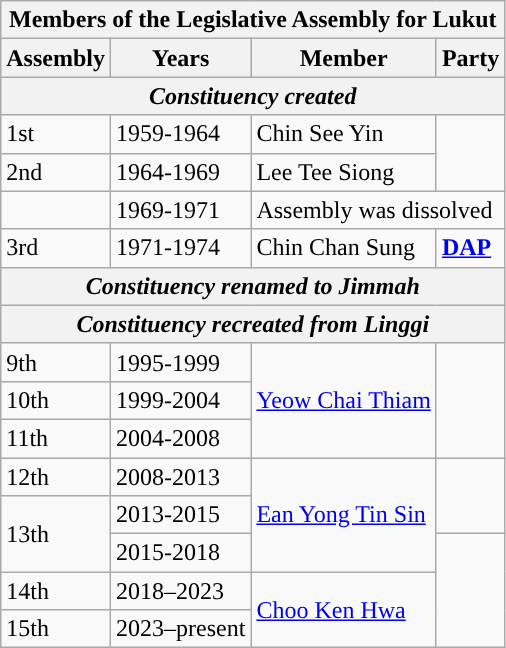<table class=wikitable>
<tr>
<th colspan=4>Members of the Legislative Assembly for Lukut</th>
</tr>
<tr>
<th>Assembly</th>
<th>Years</th>
<th>Member</th>
<th>Party</th>
</tr>
<tr>
<th colspan=4 align=center><em>Constituency created</em></th>
</tr>
<tr>
<td>1st</td>
<td>1959-1964</td>
<td>Chin See Yin</td>
<td rowspan="2"></td>
</tr>
<tr>
<td>2nd</td>
<td>1964-1969</td>
<td>Lee Tee Siong</td>
</tr>
<tr>
<td></td>
<td>1969-1971</td>
<td colspan="2">Assembly was dissolved</td>
</tr>
<tr>
<td>3rd</td>
<td>1971-1974</td>
<td>Chin Chan Sung</td>
<td><strong><a href='#'>DAP</a></strong></td>
</tr>
<tr>
<th colspan="4"><em>Constituency renamed to Jimmah</em></th>
</tr>
<tr>
<th colspan="4"><em>Constituency recreated from Linggi</em></th>
</tr>
<tr>
<td>9th</td>
<td>1995-1999</td>
<td rowspan="3"><a href='#'>Yeow Chai Thiam</a></td>
<td rowspan="3"></td>
</tr>
<tr>
<td>10th</td>
<td>1999-2004</td>
</tr>
<tr>
<td>11th</td>
<td>2004-2008</td>
</tr>
<tr>
<td>12th</td>
<td>2008-2013</td>
<td rowspan=3><a href='#'>Ean Yong Tin Sin</a></td>
<td rowspan="2"></td>
</tr>
<tr>
<td rowspan=2>13th</td>
<td>2013-2015</td>
</tr>
<tr>
<td>2015-2018</td>
<td rowspan=3></td>
</tr>
<tr>
<td>14th</td>
<td>2018–2023</td>
<td rowspan="2"><a href='#'>Choo Ken Hwa</a></td>
</tr>
<tr>
<td>15th</td>
<td>2023–present</td>
</tr>
</table>
